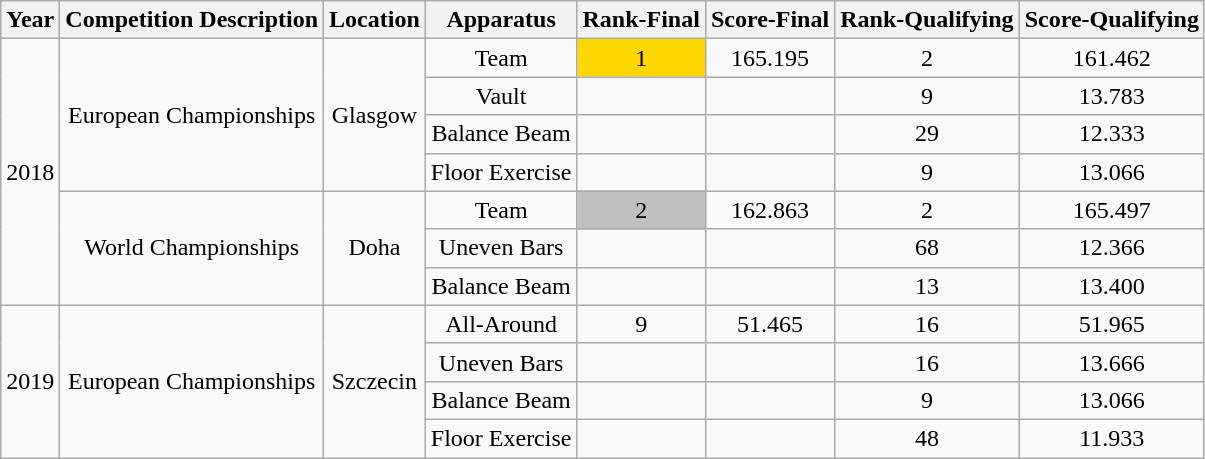<table class="wikitable" style="text-align:center">
<tr>
<th>Year</th>
<th>Competition Description</th>
<th>Location</th>
<th>Apparatus</th>
<th>Rank-Final</th>
<th>Score-Final</th>
<th>Rank-Qualifying</th>
<th>Score-Qualifying</th>
</tr>
<tr>
<td rowspan=7>2018</td>
<td rowspan=4>European Championships</td>
<td rowspan=4>Glasgow</td>
<td>Team</td>
<td style="background:gold;">1</td>
<td>165.195</td>
<td>2</td>
<td>161.462</td>
</tr>
<tr>
<td>Vault</td>
<td></td>
<td></td>
<td>9</td>
<td>13.783</td>
</tr>
<tr>
<td>Balance Beam</td>
<td></td>
<td></td>
<td>29</td>
<td>12.333</td>
</tr>
<tr>
<td>Floor Exercise</td>
<td></td>
<td></td>
<td>9</td>
<td>13.066</td>
</tr>
<tr>
<td rowspan=3>World Championships</td>
<td rowspan=3>Doha</td>
<td>Team</td>
<td style="background:silver;">2</td>
<td>162.863</td>
<td>2</td>
<td>165.497</td>
</tr>
<tr>
<td>Uneven Bars</td>
<td></td>
<td></td>
<td>68</td>
<td>12.366</td>
</tr>
<tr>
<td>Balance Beam</td>
<td></td>
<td></td>
<td>13</td>
<td>13.400</td>
</tr>
<tr>
<td rowspan=5>2019</td>
<td rowspan=5>European Championships</td>
<td rowspan=5>Szczecin</td>
<td>All-Around</td>
<td>9</td>
<td>51.465</td>
<td>16</td>
<td>51.965</td>
</tr>
<tr>
<td>Uneven Bars</td>
<td></td>
<td></td>
<td>16</td>
<td>13.666</td>
</tr>
<tr>
<td>Balance Beam</td>
<td></td>
<td></td>
<td>9</td>
<td>13.066</td>
</tr>
<tr>
<td>Floor Exercise</td>
<td></td>
<td></td>
<td>48</td>
<td>11.933</td>
</tr>
</table>
